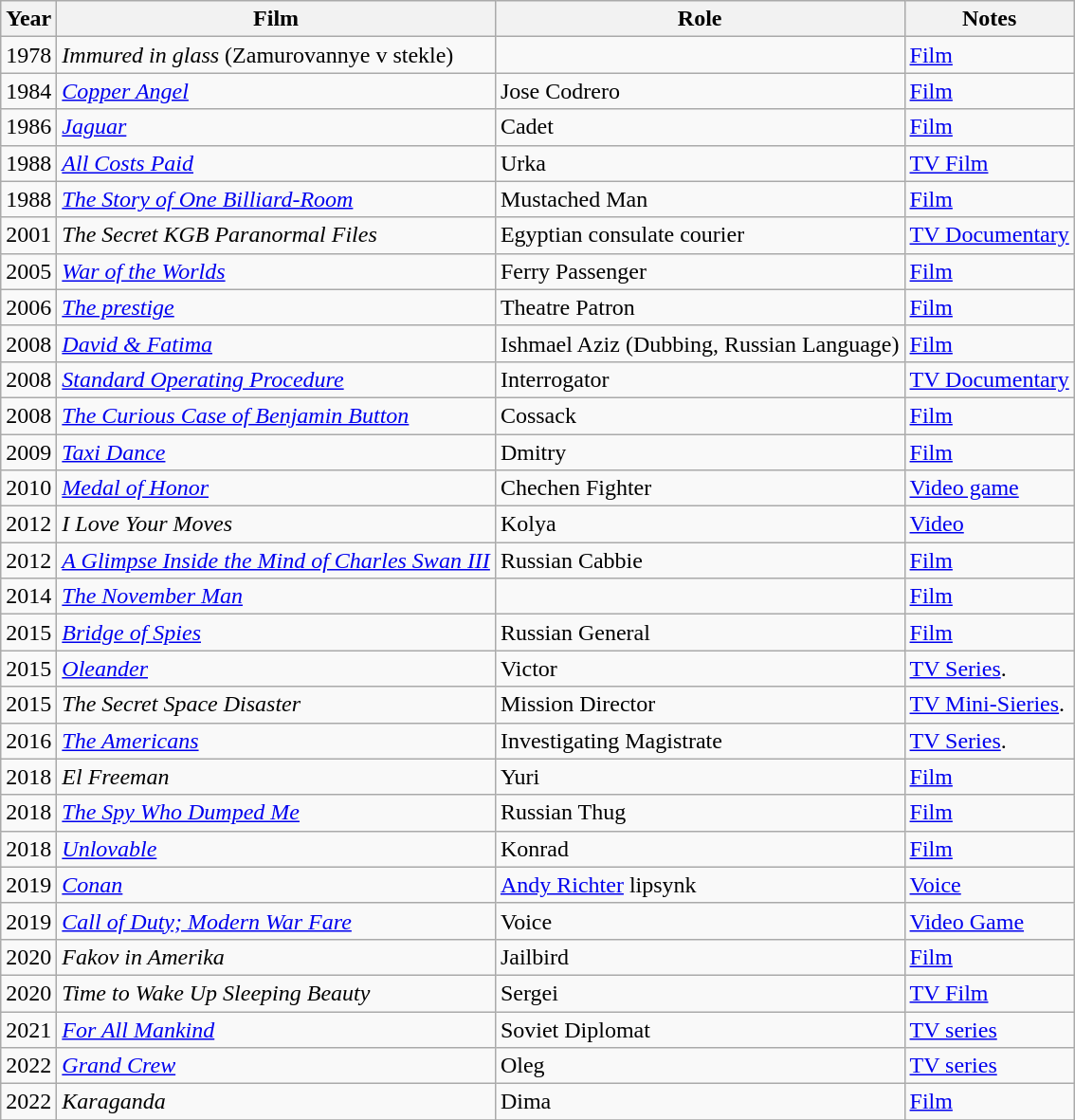<table class="wikitable sortable">
<tr>
<th>Year</th>
<th>Film</th>
<th>Role</th>
<th>Notes</th>
</tr>
<tr>
<td>1978</td>
<td><em>Immured in glass</em> (Zamurovannye v stekle)</td>
<td></td>
<td><a href='#'>Film</a></td>
</tr>
<tr>
<td>1984</td>
<td><em><a href='#'>Copper Angel</a></em></td>
<td>Jose Codrero</td>
<td><a href='#'>Film</a></td>
</tr>
<tr>
<td>1986</td>
<td><em><a href='#'>Jaguar</a></em></td>
<td>Cadet</td>
<td><a href='#'>Film</a></td>
</tr>
<tr>
<td>1988</td>
<td><em><a href='#'>All Costs Paid</a></em></td>
<td>Urka</td>
<td><a href='#'>TV Film</a></td>
</tr>
<tr>
<td>1988</td>
<td><em><a href='#'>The Story of One Billiard-Room</a></em></td>
<td>Mustached Man</td>
<td><a href='#'>Film</a></td>
</tr>
<tr>
<td>2001</td>
<td><em>The Secret KGB Paranormal Files</em></td>
<td>Egyptian consulate courier</td>
<td><a href='#'>TV Documentary</a></td>
</tr>
<tr>
<td>2005</td>
<td><em> <a href='#'>War of the Worlds</a></em></td>
<td>Ferry Passenger</td>
<td><a href='#'>Film</a></td>
</tr>
<tr>
<td>2006</td>
<td><em><a href='#'>The prestige</a></em></td>
<td>Theatre Patron</td>
<td><a href='#'>Film</a></td>
</tr>
<tr>
<td>2008</td>
<td><em><a href='#'>David & Fatima</a></em></td>
<td>Ishmael Aziz (Dubbing, Russian Language)</td>
<td><a href='#'>Film</a></td>
</tr>
<tr>
<td>2008</td>
<td><em><a href='#'>Standard Operating Procedure</a></em></td>
<td>Interrogator</td>
<td><a href='#'>TV Documentary</a></td>
</tr>
<tr>
<td>2008</td>
<td><em><a href='#'>The Curious Case of Benjamin Button</a></em></td>
<td>Cossack</td>
<td><a href='#'>Film</a></td>
</tr>
<tr>
<td>2009</td>
<td><em><a href='#'>Taxi Dance</a></em></td>
<td>Dmitry</td>
<td><a href='#'>Film</a></td>
</tr>
<tr>
<td>2010</td>
<td><em><a href='#'>Medal of Honor</a></em></td>
<td>Chechen Fighter</td>
<td><a href='#'>Video game</a></td>
</tr>
<tr>
<td>2012</td>
<td><em> I Love Your Moves</em></td>
<td>Kolya</td>
<td><a href='#'>Video</a></td>
</tr>
<tr>
<td>2012</td>
<td><em><a href='#'>A Glimpse Inside the Mind of Charles Swan III</a></em></td>
<td>Russian Cabbie</td>
<td><a href='#'>Film</a></td>
</tr>
<tr>
<td>2014</td>
<td><em><a href='#'>The November Man</a></em></td>
<td></td>
<td><a href='#'>Film</a></td>
</tr>
<tr>
<td>2015</td>
<td><em><a href='#'>Bridge of Spies</a></em></td>
<td>Russian General</td>
<td><a href='#'>Film</a></td>
</tr>
<tr>
<td>2015</td>
<td><em><a href='#'>Oleander</a></em></td>
<td>Victor</td>
<td><a href='#'>TV Series</a>.</td>
</tr>
<tr>
<td>2015</td>
<td><em> The Secret Space Disaster</em></td>
<td>Mission Director</td>
<td><a href='#'>TV Mini-Sieries</a>.</td>
</tr>
<tr>
<td>2016</td>
<td><em><a href='#'>The Americans</a></em></td>
<td>Investigating Magistrate</td>
<td><a href='#'>TV Series</a>.</td>
</tr>
<tr>
<td>2018</td>
<td><em> El Freeman</em></td>
<td>Yuri</td>
<td><a href='#'>Film</a></td>
</tr>
<tr>
<td>2018</td>
<td><em><a href='#'>The Spy Who Dumped Me</a></em></td>
<td>Russian Thug</td>
<td><a href='#'>Film</a></td>
</tr>
<tr>
<td>2018</td>
<td><em><a href='#'>Unlovable</a></em></td>
<td>Konrad</td>
<td><a href='#'>Film</a></td>
</tr>
<tr>
<td>2019</td>
<td><em><a href='#'>Conan</a></em></td>
<td><a href='#'>Andy Richter</a> lipsynk</td>
<td><a href='#'>Voice</a></td>
</tr>
<tr>
<td>2019</td>
<td><em><a href='#'>Call of Duty; Modern War Fare</a></em></td>
<td>Voice</td>
<td><a href='#'>Video Game</a></td>
</tr>
<tr>
<td>2020</td>
<td><em>Fakov in Amerika </em></td>
<td>Jailbird</td>
<td><a href='#'>Film</a></td>
</tr>
<tr>
<td>2020</td>
<td><em>Time to Wake Up Sleeping Beauty </em></td>
<td>Sergei</td>
<td><a href='#'>TV Film</a></td>
</tr>
<tr>
<td>2021</td>
<td><em><a href='#'>For All Mankind</a></em></td>
<td>Soviet Diplomat</td>
<td><a href='#'>TV series</a></td>
</tr>
<tr>
<td>2022</td>
<td><em><a href='#'>Grand Crew</a></em></td>
<td>Oleg</td>
<td><a href='#'>TV series</a></td>
</tr>
<tr>
<td>2022</td>
<td><em>Karaganda</em></td>
<td>Dima</td>
<td><a href='#'>Film</a></td>
</tr>
<tr>
</tr>
</table>
